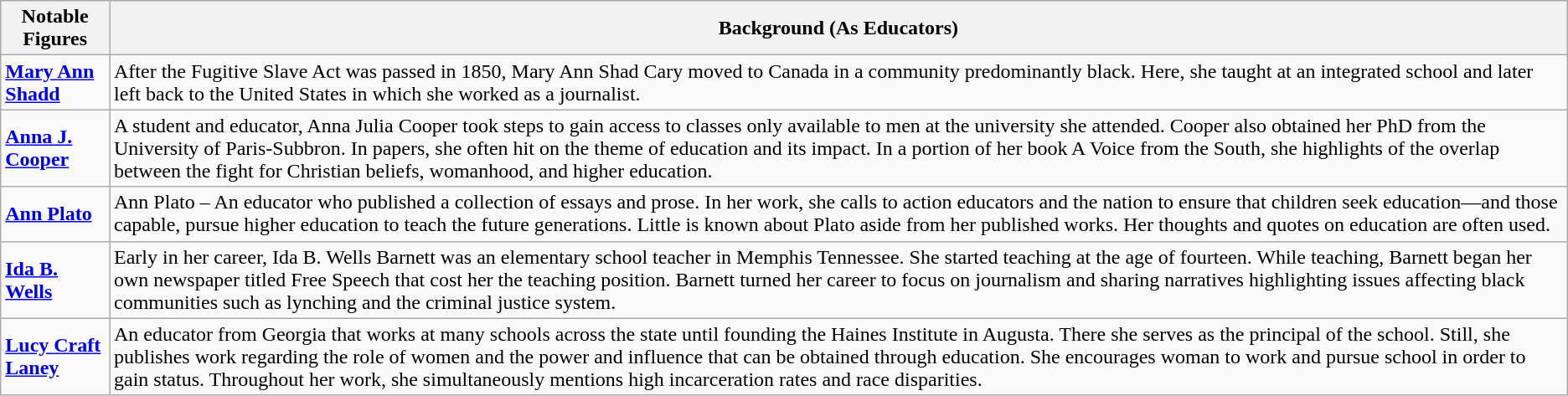<table class="wikitable">
<tr>
<th>Notable Figures</th>
<th>Background (As Educators)</th>
</tr>
<tr>
<td><strong><a href='#'>Mary Ann Shadd</a></strong></td>
<td>After the Fugitive Slave Act was passed in 1850, Mary Ann Shad Cary moved to Canada in a community predominantly black. Here, she taught at an integrated school and later left back to the United States in which she worked as a journalist.</td>
</tr>
<tr>
<td><strong><a href='#'>Anna J. Cooper</a></strong></td>
<td>A student and educator, Anna Julia Cooper took steps to gain access to classes only available to men at the university she attended. Cooper also obtained her PhD from the University of Paris-Subbron. In papers, she often hit on the theme of education and its impact. In a portion of her book A Voice from the South, she highlights of the overlap between the fight for Christian beliefs, womanhood, and higher education.</td>
</tr>
<tr>
<td><strong><a href='#'>Ann Plato</a></strong></td>
<td>Ann Plato – An educator who published a collection of essays and prose. In her work, she calls to action educators and the nation to ensure that children seek education—and those capable, pursue higher education to teach the future generations. Little is known about Plato aside from her published works. Her thoughts and quotes on education are often used.</td>
</tr>
<tr>
<td><strong><a href='#'>Ida B. Wells</a></strong></td>
<td>Early in her career, Ida B. Wells Barnett was an elementary school teacher in Memphis Tennessee. She started teaching at the age of fourteen. While teaching, Barnett began her own newspaper titled Free Speech that cost her the teaching position. Barnett turned her career to focus on journalism and sharing narratives highlighting issues affecting black communities such as lynching and the criminal justice system.</td>
</tr>
<tr>
<td><strong><a href='#'>Lucy Craft Laney</a></strong></td>
<td>An educator from Georgia that works at many schools across the state until founding the Haines Institute in Augusta. There she serves as the principal of the school. Still, she publishes work regarding the role of women and the power and influence that can be obtained through education. She encourages woman to work and pursue school in order to gain status. Throughout her work, she simultaneously mentions high incarceration rates and race disparities.</td>
</tr>
</table>
